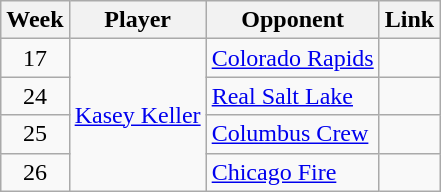<table class=wikitable>
<tr>
<th>Week</th>
<th>Player</th>
<th>Opponent</th>
<th>Link</th>
</tr>
<tr>
<td align=center>17</td>
<td rowspan="4"> <a href='#'>Kasey Keller</a></td>
<td><a href='#'>Colorado Rapids</a></td>
<td></td>
</tr>
<tr>
<td align=center>24</td>
<td><a href='#'>Real Salt Lake</a></td>
<td></td>
</tr>
<tr>
<td align=center>25</td>
<td><a href='#'>Columbus Crew</a></td>
<td></td>
</tr>
<tr>
<td align=center>26</td>
<td><a href='#'>Chicago Fire</a></td>
<td></td>
</tr>
</table>
